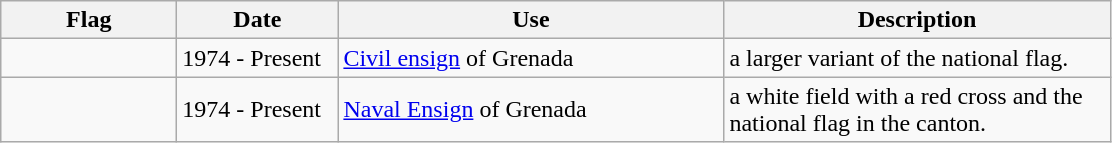<table class="wikitable">
<tr>
<th style="width:110px;">Flag</th>
<th style="width:100px;">Date</th>
<th style="width:250px;">Use</th>
<th style="width:250px;">Description</th>
</tr>
<tr>
<td></td>
<td>1974 - Present</td>
<td><a href='#'>Civil ensign</a> of Grenada</td>
<td>a larger variant of the national flag.</td>
</tr>
<tr>
<td></td>
<td>1974 - Present</td>
<td><a href='#'>Naval Ensign</a> of Grenada</td>
<td>a white field with a red cross and the national flag in the canton.</td>
</tr>
</table>
